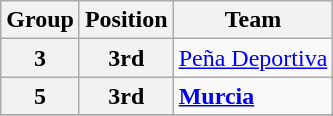<table class="wikitable">
<tr>
<th>Group</th>
<th>Position</th>
<th>Team</th>
</tr>
<tr>
<th>3</th>
<th>3rd</th>
<td><a href='#'>Peña Deportiva</a></td>
</tr>
<tr>
<th>5</th>
<th>3rd</th>
<td><strong><a href='#'>Murcia</a></strong></td>
</tr>
<tr>
</tr>
</table>
